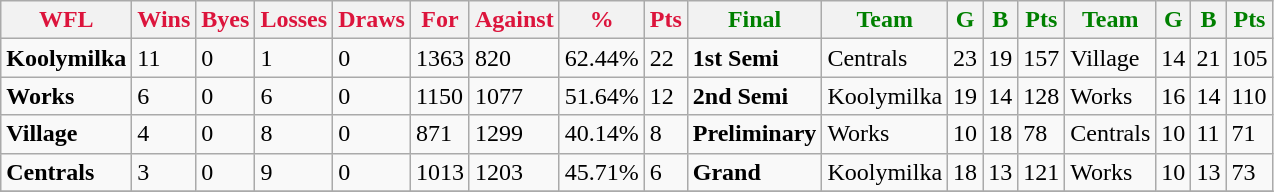<table class="wikitable">
<tr>
<th style="color:crimson">WFL</th>
<th style="color:crimson">Wins</th>
<th style="color:crimson">Byes</th>
<th style="color:crimson">Losses</th>
<th style="color:crimson">Draws</th>
<th style="color:crimson">For</th>
<th style="color:crimson">Against</th>
<th style="color:crimson">%</th>
<th style="color:crimson">Pts</th>
<th style="color:green">Final</th>
<th style="color:green">Team</th>
<th style="color:green">G</th>
<th style="color:green">B</th>
<th style="color:green">Pts</th>
<th style="color:green">Team</th>
<th style="color:green">G</th>
<th style="color:green">B</th>
<th style="color:green">Pts</th>
</tr>
<tr>
<td><strong>	Koolymilka	</strong></td>
<td>11</td>
<td>0</td>
<td>1</td>
<td>0</td>
<td>1363</td>
<td>820</td>
<td>62.44%</td>
<td>22</td>
<td><strong>1st Semi</strong></td>
<td>Centrals</td>
<td>23</td>
<td>19</td>
<td>157</td>
<td>Village</td>
<td>14</td>
<td>21</td>
<td>105</td>
</tr>
<tr>
<td><strong>	Works	</strong></td>
<td>6</td>
<td>0</td>
<td>6</td>
<td>0</td>
<td>1150</td>
<td>1077</td>
<td>51.64%</td>
<td>12</td>
<td><strong>2nd Semi</strong></td>
<td>Koolymilka</td>
<td>19</td>
<td>14</td>
<td>128</td>
<td>Works</td>
<td>16</td>
<td>14</td>
<td>110</td>
</tr>
<tr>
<td><strong>	Village	</strong></td>
<td>4</td>
<td>0</td>
<td>8</td>
<td>0</td>
<td>871</td>
<td>1299</td>
<td>40.14%</td>
<td>8</td>
<td><strong>Preliminary</strong></td>
<td>Works</td>
<td>10</td>
<td>18</td>
<td>78</td>
<td>Centrals</td>
<td>10</td>
<td>11</td>
<td>71</td>
</tr>
<tr>
<td><strong>	Centrals	</strong></td>
<td>3</td>
<td>0</td>
<td>9</td>
<td>0</td>
<td>1013</td>
<td>1203</td>
<td>45.71%</td>
<td>6</td>
<td><strong>Grand</strong></td>
<td>Koolymilka</td>
<td>18</td>
<td>13</td>
<td>121</td>
<td>Works</td>
<td>10</td>
<td>13</td>
<td>73</td>
</tr>
<tr>
</tr>
</table>
